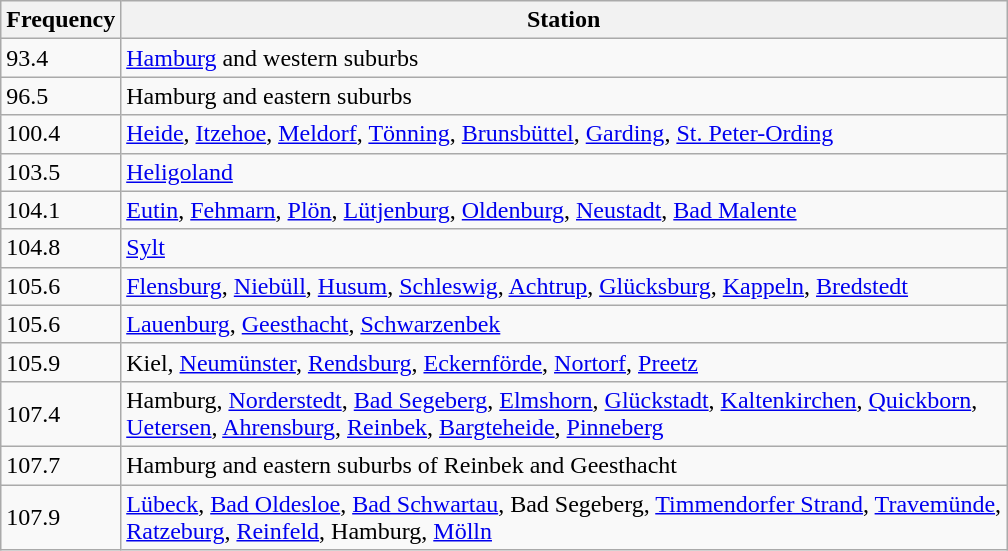<table class=wikitable>
<tr>
<th>Frequency</th>
<th>Station</th>
</tr>
<tr>
<td>93.4</td>
<td><a href='#'>Hamburg</a> and western suburbs</td>
</tr>
<tr>
<td>96.5</td>
<td>Hamburg and eastern suburbs</td>
</tr>
<tr>
<td>100.4</td>
<td><a href='#'>Heide</a>, <a href='#'>Itzehoe</a>, <a href='#'>Meldorf</a>, <a href='#'>Tönning</a>, <a href='#'>Brunsbüttel</a>, <a href='#'>Garding</a>, <a href='#'>St. Peter-Ording</a></td>
</tr>
<tr>
<td>103.5</td>
<td><a href='#'>Heligoland</a></td>
</tr>
<tr>
<td>104.1</td>
<td><a href='#'>Eutin</a>, <a href='#'>Fehmarn</a>, <a href='#'>Plön</a>, <a href='#'>Lütjenburg</a>, <a href='#'>Oldenburg</a>, <a href='#'>Neustadt</a>, <a href='#'>Bad Malente</a></td>
</tr>
<tr>
<td>104.8</td>
<td><a href='#'>Sylt</a></td>
</tr>
<tr>
<td>105.6</td>
<td><a href='#'>Flensburg</a>, <a href='#'>Niebüll</a>, <a href='#'>Husum</a>, <a href='#'>Schleswig</a>, <a href='#'>Achtrup</a>, <a href='#'>Glücksburg</a>, <a href='#'>Kappeln</a>, <a href='#'>Bredstedt</a></td>
</tr>
<tr>
<td>105.6</td>
<td><a href='#'>Lauenburg</a>, <a href='#'>Geesthacht</a>, <a href='#'>Schwarzenbek</a></td>
</tr>
<tr>
<td>105.9</td>
<td>Kiel, <a href='#'>Neumünster</a>, <a href='#'>Rendsburg</a>, <a href='#'>Eckernförde</a>, <a href='#'>Nortorf</a>, <a href='#'>Preetz</a></td>
</tr>
<tr>
<td>107.4</td>
<td>Hamburg, <a href='#'>Norderstedt</a>, <a href='#'>Bad Segeberg</a>, <a href='#'>Elmshorn</a>, <a href='#'>Glückstadt</a>, <a href='#'>Kaltenkirchen</a>, <a href='#'>Quickborn</a>,<br><a href='#'>Uetersen</a>, <a href='#'>Ahrensburg</a>, <a href='#'>Reinbek</a>, <a href='#'>Bargteheide</a>, <a href='#'>Pinneberg</a></td>
</tr>
<tr>
<td>107.7</td>
<td>Hamburg and eastern suburbs of Reinbek and Geesthacht</td>
</tr>
<tr>
<td>107.9</td>
<td><a href='#'>Lübeck</a>, <a href='#'>Bad Oldesloe</a>, <a href='#'>Bad Schwartau</a>, Bad Segeberg, <a href='#'>Timmendorfer Strand</a>, <a href='#'>Travemünde</a>,<br><a href='#'>Ratzeburg</a>, <a href='#'>Reinfeld</a>, Hamburg, <a href='#'>Mölln</a></td>
</tr>
</table>
